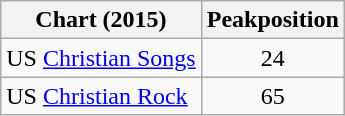<table class="wikitable sortable">
<tr>
<th>Chart (2015)</th>
<th>Peakposition</th>
</tr>
<tr>
<td>US <a href='#'>Christian Songs</a></td>
<td align="center">24</td>
</tr>
<tr>
<td>US <a href='#'>Christian Rock</a></td>
<td align="center">65</td>
</tr>
</table>
